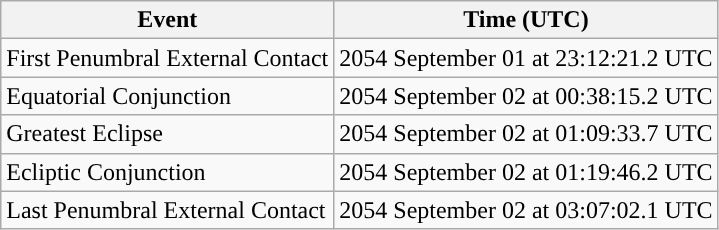<table class="wikitable">
<tr>
<th>Event</th>
<th>Time (UTC)</th>
</tr>
<tr>
<td>First Penumbral External Contact</td>
<td>2054 September 01 at 23:12:21.2 UTC</td>
</tr>
<tr>
<td>Equatorial Conjunction</td>
<td>2054 September 02 at 00:38:15.2 UTC</td>
</tr>
<tr>
<td>Greatest Eclipse</td>
<td>2054 September 02 at 01:09:33.7 UTC</td>
</tr>
<tr>
<td>Ecliptic Conjunction</td>
<td>2054 September 02 at 01:19:46.2 UTC</td>
</tr>
<tr>
<td>Last Penumbral External Contact</td>
<td>2054 September 02 at 03:07:02.1 UTC</td>
</tr>
</table>
